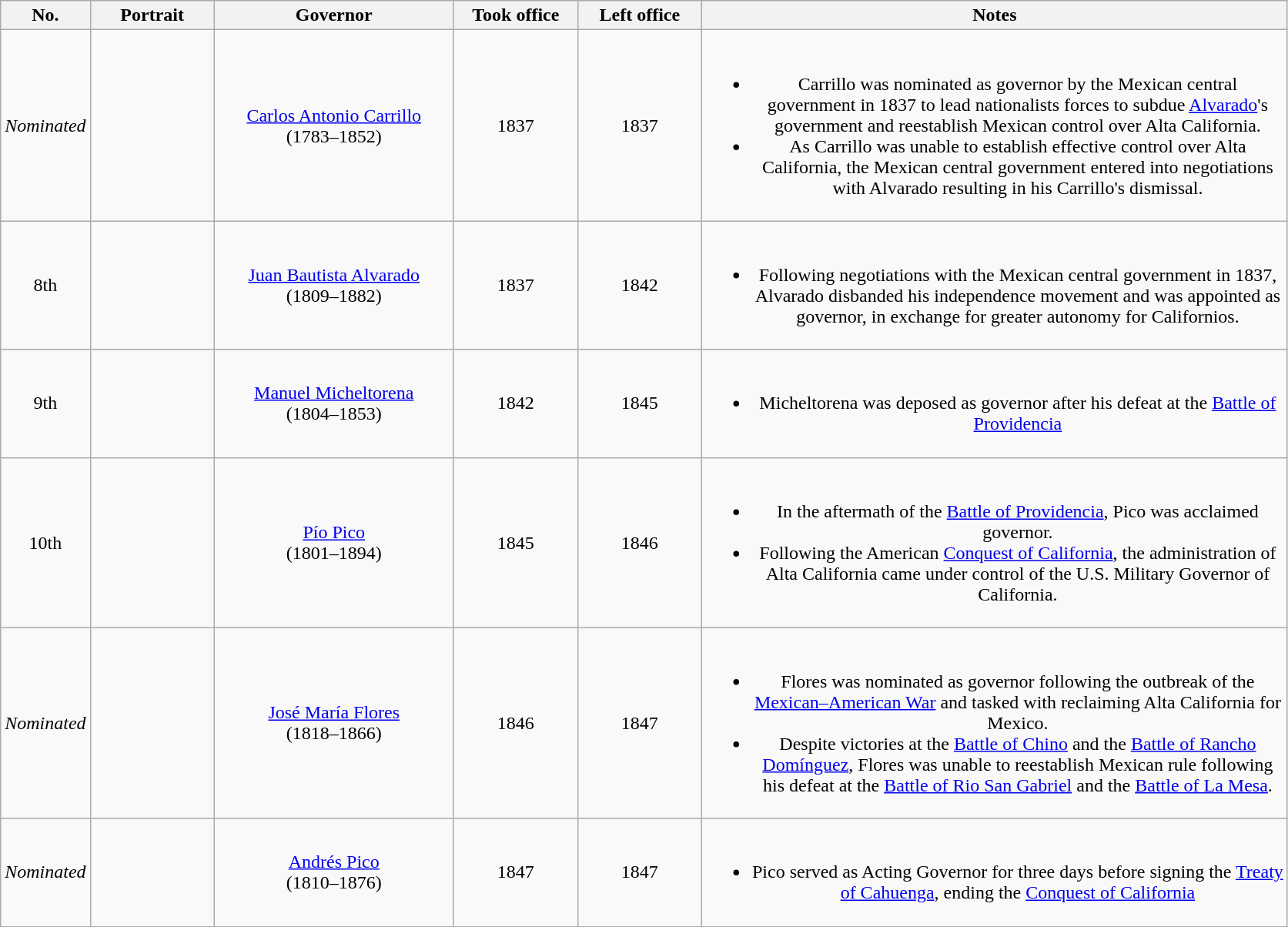<table class="wikitable" style="text-align:center">
<tr>
<th scope="col" width=40>No.</th>
<th scope="col" width=100>Portrait</th>
<th scope="col" width=200>Governor</th>
<th scope="col" width=100>Took office</th>
<th scope="col" width=100>Left office</th>
<th scope="col" width=500>Notes</th>
</tr>
<tr>
<td><em>Nominated</em></td>
<td></td>
<td><a href='#'>Carlos Antonio Carrillo</a><br> (1783–1852)</td>
<td>1837</td>
<td>1837</td>
<td><br><ul><li>Carrillo was nominated as governor by the Mexican central government in 1837 to lead nationalists forces to subdue <a href='#'>Alvarado</a>'s government and reestablish Mexican control over Alta California.</li><li>As Carrillo was unable to establish effective control over Alta California, the Mexican central government entered into negotiations with Alvarado resulting in his Carrillo's dismissal.</li></ul></td>
</tr>
<tr>
<td>8th</td>
<td></td>
<td><a href='#'>Juan Bautista Alvarado</a><br> (1809–1882)</td>
<td>1837</td>
<td>1842</td>
<td><br><ul><li>Following negotiations with the Mexican central government in 1837, Alvarado disbanded his independence movement and was appointed as governor, in exchange for greater autonomy for Californios.</li></ul></td>
</tr>
<tr>
<td>9th</td>
<td></td>
<td><a href='#'>Manuel Micheltorena</a><br> (1804–1853)</td>
<td>1842</td>
<td>1845</td>
<td><br><ul><li>Micheltorena was deposed as governor after his defeat at the <a href='#'>Battle of Providencia</a></li></ul></td>
</tr>
<tr>
<td>10th</td>
<td></td>
<td><a href='#'>Pío Pico</a><br> (1801–1894)</td>
<td>1845</td>
<td>1846</td>
<td><br><ul><li>In the aftermath of the <a href='#'>Battle of Providencia</a>, Pico was acclaimed governor.</li><li>Following the American <a href='#'>Conquest of California</a>, the administration of Alta California came under control of the U.S. Military Governor of California.</li></ul></td>
</tr>
<tr>
<td><em>Nominated</em></td>
<td></td>
<td><a href='#'>José María Flores</a><br> (1818–1866)</td>
<td>1846</td>
<td>1847</td>
<td><br><ul><li>Flores was nominated as governor following the outbreak of the <a href='#'>Mexican–American War</a> and tasked with reclaiming Alta California for Mexico.</li><li>Despite victories at the <a href='#'>Battle of Chino</a> and the <a href='#'>Battle of Rancho Domínguez</a>, Flores was unable to reestablish Mexican rule following his defeat at the <a href='#'>Battle of Rio San Gabriel</a> and the <a href='#'>Battle of La Mesa</a>.</li></ul></td>
</tr>
<tr>
<td><em>Nominated</em></td>
<td></td>
<td><a href='#'>Andrés Pico</a><br> (1810–1876)</td>
<td>1847</td>
<td>1847</td>
<td><br><ul><li>Pico served as Acting Governor for three days before signing the <a href='#'>Treaty of Cahuenga</a>, ending the <a href='#'>Conquest of California</a></li></ul></td>
</tr>
</table>
